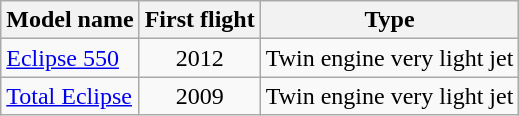<table class="wikitable sortable">
<tr>
<th>Model name</th>
<th>First flight</th>
<th>Type</th>
</tr>
<tr>
<td align=left><a href='#'>Eclipse 550</a></td>
<td align=center>2012</td>
<td align=left>Twin engine very light jet</td>
</tr>
<tr>
<td align=left><a href='#'>Total Eclipse</a></td>
<td align=center>2009</td>
<td align=left>Twin engine very light jet</td>
</tr>
</table>
